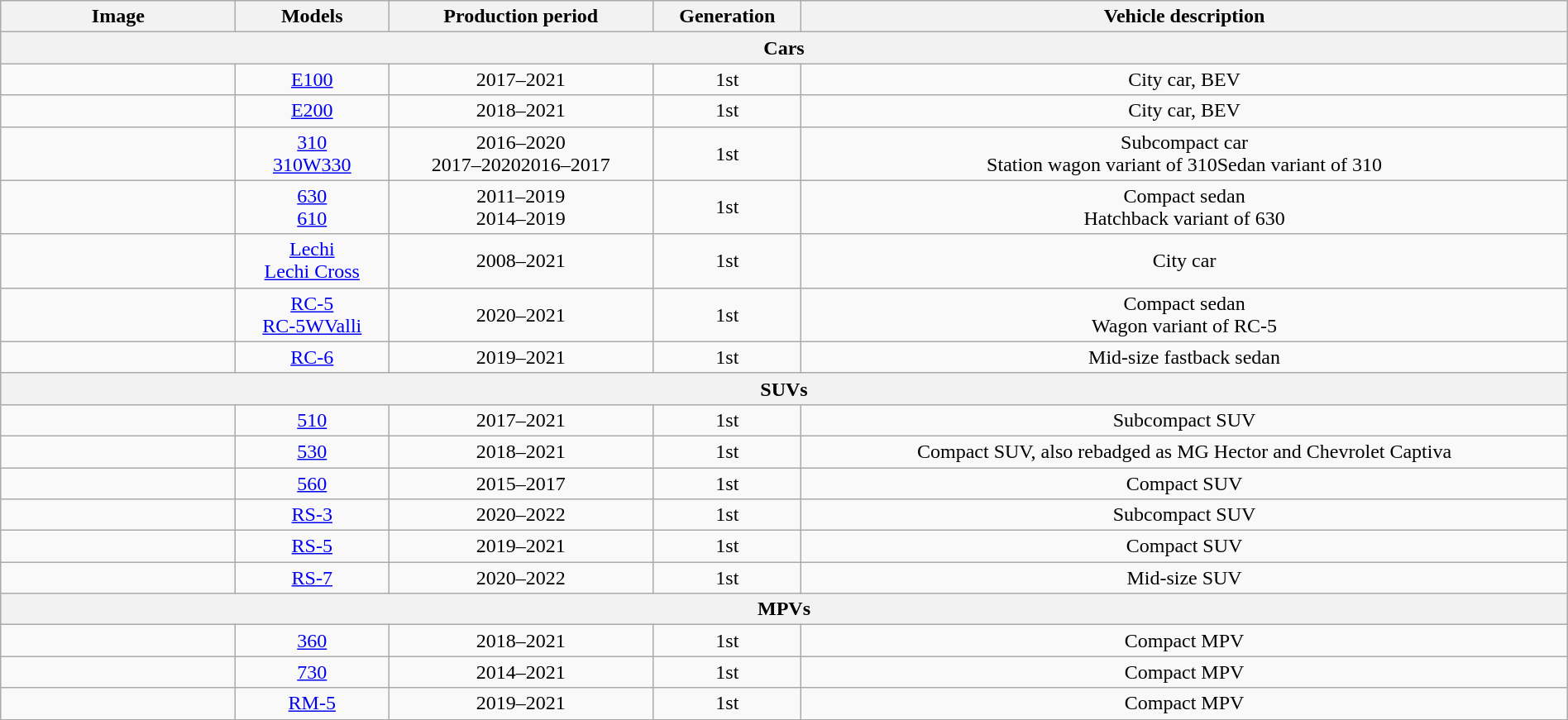<table class="wikitable sortable" style="text-align: center; width: 100%">
<tr>
<th class="unsortable" width="15%">Image</th>
<th>Models</th>
<th>Production period</th>
<th class="unsortable">Generation</th>
<th>Vehicle description</th>
</tr>
<tr>
<th colspan="5">Cars</th>
</tr>
<tr>
<td></td>
<td><a href='#'>E100</a></td>
<td>2017–2021</td>
<td>1st</td>
<td>City car, BEV</td>
</tr>
<tr>
<td></td>
<td><a href='#'>E200</a></td>
<td>2018–2021</td>
<td>1st</td>
<td>City car, BEV</td>
</tr>
<tr>
<td><br></td>
<td><a href='#'>310</a><br><a href='#'>310W</a><a href='#'>330</a></td>
<td>2016–2020<br>2017–20202016–2017</td>
<td>1st</td>
<td>Subcompact car<br>Station wagon variant of 310Sedan variant of 310</td>
</tr>
<tr>
<td><br></td>
<td><a href='#'>630</a><br><a href='#'>610</a></td>
<td>2011–2019<br>2014–2019</td>
<td>1st</td>
<td>Compact sedan<br>Hatchback variant of 630</td>
</tr>
<tr>
<td><br></td>
<td><a href='#'>Lechi</a><br><a href='#'>Lechi Cross</a></td>
<td>2008–2021</td>
<td>1st</td>
<td>City car</td>
</tr>
<tr>
<td><br></td>
<td><a href='#'>RC-5</a><br><a href='#'>RC-5W</a><a href='#'>Valli</a></td>
<td>2020–2021</td>
<td>1st</td>
<td>Compact sedan<br>Wagon variant of RC-5</td>
</tr>
<tr>
<td></td>
<td><a href='#'>RC-6</a></td>
<td>2019–2021</td>
<td>1st</td>
<td>Mid-size fastback sedan</td>
</tr>
<tr>
<th colspan="5">SUVs</th>
</tr>
<tr>
<td></td>
<td><a href='#'>510</a></td>
<td>2017–2021</td>
<td>1st</td>
<td>Subcompact SUV</td>
</tr>
<tr>
<td></td>
<td><a href='#'>530</a></td>
<td>2018–2021</td>
<td>1st</td>
<td>Compact SUV, also rebadged as MG Hector and Chevrolet Captiva</td>
</tr>
<tr>
<td></td>
<td><a href='#'>560</a></td>
<td>2015–2017</td>
<td>1st</td>
<td>Compact SUV</td>
</tr>
<tr>
<td></td>
<td><a href='#'>RS-3</a></td>
<td>2020–2022</td>
<td>1st</td>
<td>Subcompact SUV</td>
</tr>
<tr>
<td></td>
<td><a href='#'>RS-5</a></td>
<td>2019–2021</td>
<td>1st</td>
<td>Compact SUV</td>
</tr>
<tr>
<td></td>
<td><a href='#'>RS-7</a></td>
<td>2020–2022</td>
<td>1st</td>
<td>Mid-size SUV</td>
</tr>
<tr>
<th colspan="5">MPVs</th>
</tr>
<tr>
<td></td>
<td><a href='#'>360</a></td>
<td>2018–2021</td>
<td>1st</td>
<td>Compact MPV</td>
</tr>
<tr>
<td></td>
<td><a href='#'>730</a></td>
<td>2014–2021</td>
<td>1st</td>
<td>Compact MPV</td>
</tr>
<tr>
<td></td>
<td><a href='#'>RM-5</a></td>
<td>2019–2021</td>
<td>1st</td>
<td>Compact MPV</td>
</tr>
</table>
